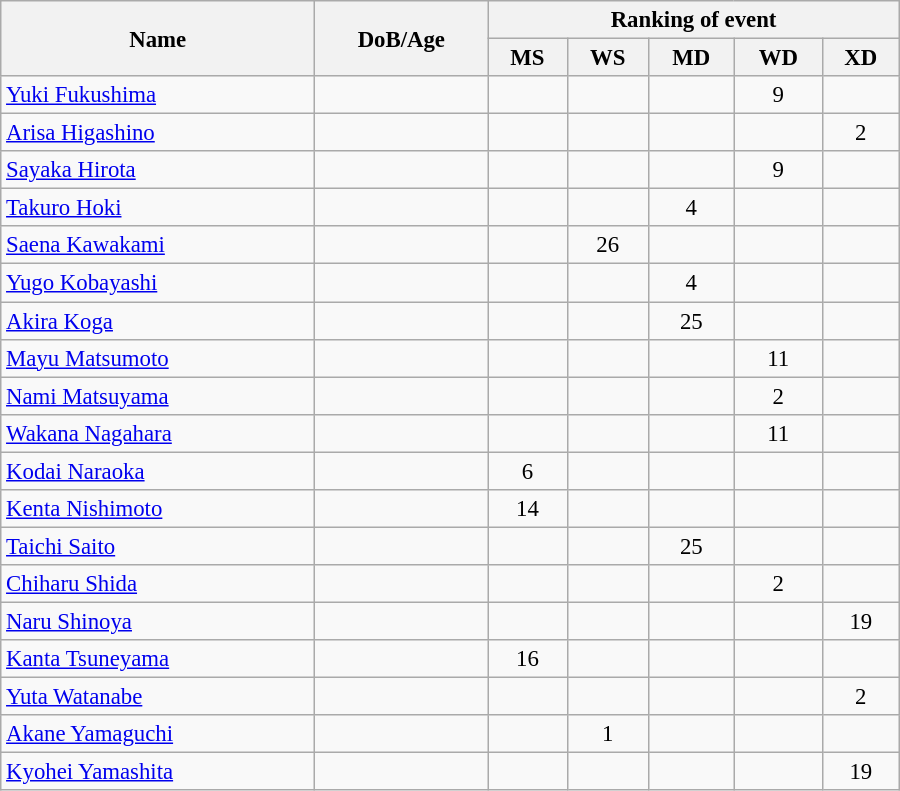<table class="wikitable" style="width:600px; font-size:95%; text-align:center">
<tr>
<th rowspan="2" align="left">Name</th>
<th rowspan="2" align="left">DoB/Age</th>
<th colspan="5" align="center">Ranking of event</th>
</tr>
<tr>
<th align="left">MS</th>
<th align="left">WS</th>
<th align="left">MD</th>
<th align="left">WD</th>
<th align="left">XD</th>
</tr>
<tr>
<td align="left"><a href='#'>Yuki Fukushima</a></td>
<td align="left"></td>
<td></td>
<td></td>
<td></td>
<td>9</td>
<td></td>
</tr>
<tr>
<td align="left"><a href='#'>Arisa Higashino</a></td>
<td align="left"></td>
<td></td>
<td></td>
<td></td>
<td></td>
<td>2</td>
</tr>
<tr>
<td align="left"><a href='#'>Sayaka Hirota</a></td>
<td align="left"></td>
<td></td>
<td></td>
<td></td>
<td>9</td>
<td></td>
</tr>
<tr>
<td align="left"><a href='#'>Takuro Hoki</a></td>
<td align="left"></td>
<td></td>
<td></td>
<td>4</td>
<td></td>
<td></td>
</tr>
<tr>
<td align="left"><a href='#'>Saena Kawakami</a></td>
<td align="left"></td>
<td></td>
<td>26</td>
<td></td>
<td></td>
<td></td>
</tr>
<tr>
<td align="left"><a href='#'>Yugo Kobayashi</a></td>
<td align="left"></td>
<td></td>
<td></td>
<td>4</td>
<td></td>
<td></td>
</tr>
<tr>
<td align="left"><a href='#'>Akira Koga</a></td>
<td align="left"></td>
<td></td>
<td></td>
<td>25</td>
<td></td>
<td></td>
</tr>
<tr>
<td align="left"><a href='#'>Mayu Matsumoto</a></td>
<td align="left"></td>
<td></td>
<td></td>
<td></td>
<td>11</td>
<td></td>
</tr>
<tr>
<td align="left"><a href='#'>Nami Matsuyama</a></td>
<td align="left"></td>
<td></td>
<td></td>
<td></td>
<td>2</td>
<td></td>
</tr>
<tr>
<td align="left"><a href='#'>Wakana Nagahara</a></td>
<td align="left"></td>
<td></td>
<td></td>
<td></td>
<td>11</td>
<td></td>
</tr>
<tr>
<td align="left"><a href='#'>Kodai Naraoka</a></td>
<td align="left"></td>
<td>6</td>
<td></td>
<td></td>
<td></td>
<td></td>
</tr>
<tr>
<td align="left"><a href='#'>Kenta Nishimoto</a></td>
<td align="left"></td>
<td>14</td>
<td></td>
<td></td>
<td></td>
<td></td>
</tr>
<tr>
<td align="left"><a href='#'>Taichi Saito</a></td>
<td align="left"></td>
<td></td>
<td></td>
<td>25</td>
<td></td>
<td></td>
</tr>
<tr>
<td align="left"><a href='#'>Chiharu Shida</a></td>
<td align="left"></td>
<td></td>
<td></td>
<td></td>
<td>2</td>
<td></td>
</tr>
<tr>
<td align="left"><a href='#'>Naru Shinoya</a></td>
<td align="left"></td>
<td></td>
<td></td>
<td></td>
<td></td>
<td>19</td>
</tr>
<tr>
<td align="left"><a href='#'>Kanta Tsuneyama</a></td>
<td align="left"></td>
<td>16</td>
<td></td>
<td></td>
<td></td>
<td></td>
</tr>
<tr>
<td align="left"><a href='#'>Yuta Watanabe</a></td>
<td align="left"></td>
<td></td>
<td></td>
<td></td>
<td></td>
<td>2</td>
</tr>
<tr>
<td align="left"><a href='#'>Akane Yamaguchi</a></td>
<td align="left"></td>
<td></td>
<td>1</td>
<td></td>
<td></td>
<td></td>
</tr>
<tr>
<td align="left"><a href='#'>Kyohei Yamashita</a></td>
<td align="left"></td>
<td></td>
<td></td>
<td></td>
<td></td>
<td>19</td>
</tr>
</table>
